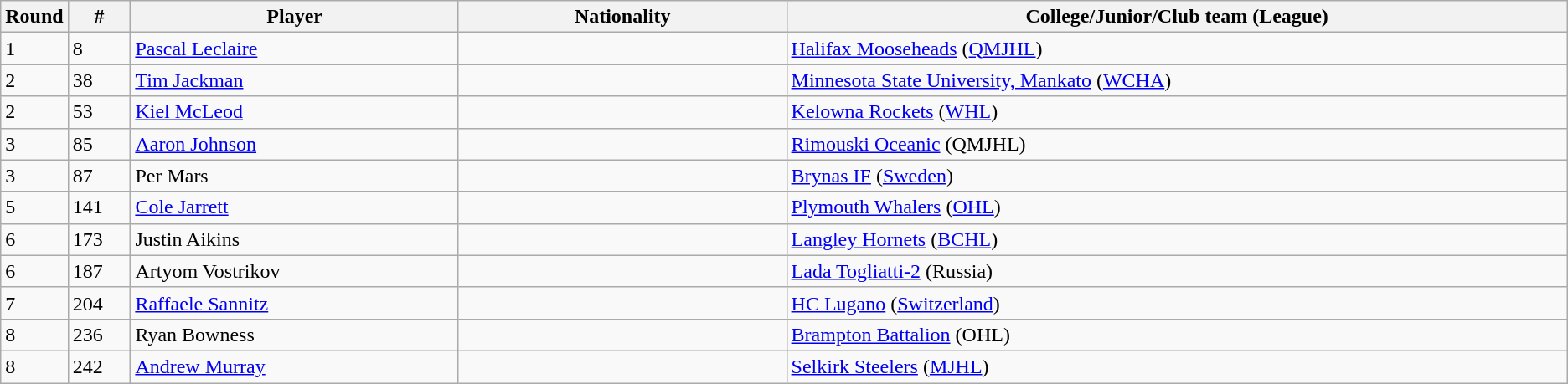<table class="wikitable">
<tr align="center">
<th bgcolor="#DDDDFF" width="4.0%">Round</th>
<th bgcolor="#DDDDFF" width="4.0%">#</th>
<th bgcolor="#DDDDFF" width="21.0%">Player</th>
<th bgcolor="#DDDDFF" width="21.0%">Nationality</th>
<th bgcolor="#DDDDFF" width="100.0%">College/Junior/Club team (League)</th>
</tr>
<tr>
<td>1</td>
<td>8</td>
<td><a href='#'>Pascal Leclaire</a></td>
<td></td>
<td><a href='#'>Halifax Mooseheads</a> (<a href='#'>QMJHL</a>)</td>
</tr>
<tr>
<td>2</td>
<td>38</td>
<td><a href='#'>Tim Jackman</a></td>
<td></td>
<td><a href='#'>Minnesota State University, Mankato</a> (<a href='#'>WCHA</a>)</td>
</tr>
<tr>
<td>2</td>
<td>53</td>
<td><a href='#'>Kiel McLeod</a></td>
<td></td>
<td><a href='#'>Kelowna Rockets</a> (<a href='#'>WHL</a>)</td>
</tr>
<tr>
<td>3</td>
<td>85</td>
<td><a href='#'>Aaron Johnson</a></td>
<td></td>
<td><a href='#'>Rimouski Oceanic</a> (QMJHL)</td>
</tr>
<tr>
<td>3</td>
<td>87</td>
<td>Per Mars</td>
<td></td>
<td><a href='#'>Brynas IF</a> (<a href='#'>Sweden</a>)</td>
</tr>
<tr>
<td>5</td>
<td>141</td>
<td><a href='#'>Cole Jarrett</a></td>
<td></td>
<td><a href='#'>Plymouth Whalers</a> (<a href='#'>OHL</a>)</td>
</tr>
<tr>
<td>6</td>
<td>173</td>
<td>Justin Aikins</td>
<td></td>
<td><a href='#'>Langley Hornets</a> (<a href='#'>BCHL</a>)</td>
</tr>
<tr>
<td>6</td>
<td>187</td>
<td>Artyom Vostrikov</td>
<td></td>
<td><a href='#'>Lada Togliatti-2</a> (Russia)</td>
</tr>
<tr>
<td>7</td>
<td>204</td>
<td><a href='#'>Raffaele Sannitz</a></td>
<td></td>
<td><a href='#'>HC Lugano</a> (<a href='#'>Switzerland</a>)</td>
</tr>
<tr>
<td>8</td>
<td>236</td>
<td>Ryan Bowness</td>
<td></td>
<td><a href='#'>Brampton Battalion</a> (OHL)</td>
</tr>
<tr>
<td>8</td>
<td>242</td>
<td><a href='#'>Andrew Murray</a></td>
<td></td>
<td><a href='#'>Selkirk Steelers</a> (<a href='#'>MJHL</a>)</td>
</tr>
</table>
